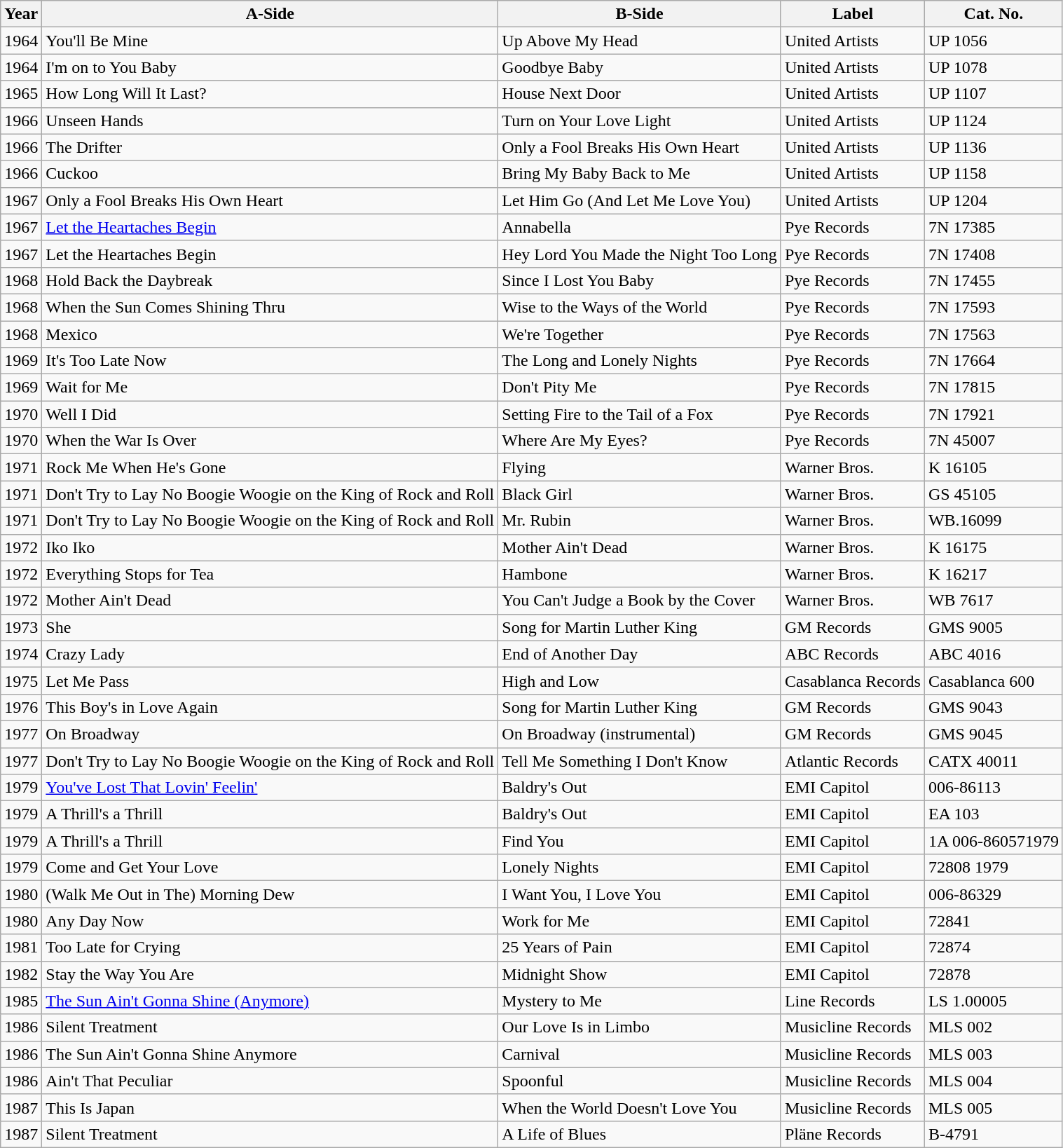<table class="wikitable">
<tr>
<th>Year</th>
<th>A-Side</th>
<th>B-Side</th>
<th>Label</th>
<th>Cat. No.</th>
</tr>
<tr>
<td>1964</td>
<td>You'll Be Mine</td>
<td>Up Above My Head</td>
<td>United Artists</td>
<td>UP 1056</td>
</tr>
<tr>
<td>1964</td>
<td>I'm on to You Baby</td>
<td>Goodbye Baby</td>
<td>United Artists</td>
<td>UP 1078</td>
</tr>
<tr>
<td>1965</td>
<td>How Long Will It Last?</td>
<td>House Next Door</td>
<td>United Artists</td>
<td>UP 1107</td>
</tr>
<tr>
<td>1966</td>
<td>Unseen Hands</td>
<td>Turn on Your Love Light</td>
<td>United Artists</td>
<td>UP 1124</td>
</tr>
<tr>
<td>1966</td>
<td>The Drifter</td>
<td>Only a Fool Breaks His Own Heart</td>
<td>United Artists</td>
<td>UP 1136</td>
</tr>
<tr>
<td>1966</td>
<td>Cuckoo</td>
<td>Bring My Baby Back to Me</td>
<td>United Artists</td>
<td>UP 1158</td>
</tr>
<tr>
<td>1967</td>
<td>Only a Fool Breaks His Own Heart</td>
<td>Let Him Go (And Let Me Love You)</td>
<td>United Artists</td>
<td>UP 1204</td>
</tr>
<tr>
<td>1967</td>
<td><a href='#'>Let the Heartaches Begin</a></td>
<td>Annabella</td>
<td>Pye Records</td>
<td>7N 17385</td>
</tr>
<tr>
<td>1967</td>
<td>Let the Heartaches Begin</td>
<td>Hey Lord You Made the Night Too Long</td>
<td>Pye Records</td>
<td>7N 17408</td>
</tr>
<tr>
<td>1968</td>
<td>Hold Back the Daybreak</td>
<td>Since I Lost You Baby</td>
<td>Pye Records</td>
<td>7N 17455</td>
</tr>
<tr>
<td>1968</td>
<td>When the Sun Comes Shining Thru</td>
<td>Wise to the Ways of the World</td>
<td>Pye Records</td>
<td>7N 17593</td>
</tr>
<tr>
<td>1968</td>
<td>Mexico</td>
<td>We're Together</td>
<td>Pye Records</td>
<td>7N 17563</td>
</tr>
<tr>
<td>1969</td>
<td>It's Too Late Now</td>
<td>The Long and Lonely Nights</td>
<td>Pye Records</td>
<td>7N 17664</td>
</tr>
<tr>
<td>1969</td>
<td>Wait for Me</td>
<td>Don't Pity Me</td>
<td>Pye Records</td>
<td>7N 17815</td>
</tr>
<tr>
<td>1970</td>
<td>Well I Did</td>
<td>Setting Fire to the Tail of a Fox</td>
<td>Pye Records</td>
<td>7N 17921</td>
</tr>
<tr>
<td>1970</td>
<td>When the War Is Over</td>
<td>Where Are My Eyes?</td>
<td>Pye Records</td>
<td>7N 45007</td>
</tr>
<tr>
<td>1971</td>
<td>Rock Me When He's Gone</td>
<td>Flying</td>
<td>Warner Bros.</td>
<td>K 16105</td>
</tr>
<tr>
<td>1971</td>
<td>Don't Try to Lay No Boogie Woogie on the King of Rock and Roll</td>
<td>Black Girl</td>
<td>Warner Bros.</td>
<td>GS 45105</td>
</tr>
<tr>
<td>1971</td>
<td>Don't Try to Lay No Boogie Woogie on the King of Rock and Roll</td>
<td>Mr. Rubin</td>
<td>Warner Bros.</td>
<td>WB.16099</td>
</tr>
<tr>
<td>1972</td>
<td>Iko Iko</td>
<td>Mother Ain't Dead</td>
<td>Warner Bros.</td>
<td>K 16175</td>
</tr>
<tr>
<td>1972</td>
<td>Everything Stops for Tea</td>
<td>Hambone</td>
<td>Warner Bros.</td>
<td>K 16217</td>
</tr>
<tr>
<td>1972</td>
<td>Mother Ain't Dead</td>
<td>You Can't Judge a Book by the Cover</td>
<td>Warner Bros.</td>
<td>WB 7617</td>
</tr>
<tr>
<td>1973</td>
<td>She</td>
<td>Song for Martin Luther King</td>
<td>GM Records</td>
<td>GMS 9005</td>
</tr>
<tr>
<td>1974</td>
<td>Crazy Lady</td>
<td>End of Another Day</td>
<td>ABC Records</td>
<td>ABC 4016</td>
</tr>
<tr>
<td>1975</td>
<td>Let Me Pass</td>
<td>High and Low</td>
<td>Casablanca Records</td>
<td>Casablanca 600</td>
</tr>
<tr>
<td>1976</td>
<td>This Boy's in Love Again</td>
<td>Song for Martin Luther King</td>
<td>GM Records</td>
<td>GMS 9043</td>
</tr>
<tr>
<td>1977</td>
<td>On Broadway</td>
<td>On Broadway (instrumental)</td>
<td>GM Records</td>
<td>GMS 9045</td>
</tr>
<tr>
<td>1977</td>
<td>Don't Try to Lay No Boogie Woogie on the King of Rock and Roll</td>
<td>Tell Me Something I Don't Know</td>
<td>Atlantic Records</td>
<td>CATX 40011</td>
</tr>
<tr>
<td>1979</td>
<td><a href='#'>You've Lost That Lovin' Feelin'</a></td>
<td>Baldry's Out</td>
<td>EMI Capitol</td>
<td>006-86113</td>
</tr>
<tr>
<td>1979</td>
<td>A Thrill's a Thrill</td>
<td>Baldry's Out</td>
<td>EMI Capitol</td>
<td>EA 103</td>
</tr>
<tr>
<td>1979</td>
<td>A Thrill's a Thrill</td>
<td>Find You</td>
<td>EMI Capitol</td>
<td>1A 006-860571979</td>
</tr>
<tr>
<td>1979</td>
<td>Come and Get Your Love</td>
<td>Lonely Nights</td>
<td>EMI Capitol</td>
<td>72808 1979</td>
</tr>
<tr>
<td>1980</td>
<td>(Walk Me Out in The) Morning Dew</td>
<td>I Want You, I Love You</td>
<td>EMI Capitol</td>
<td>006-86329</td>
</tr>
<tr>
<td>1980</td>
<td>Any Day Now</td>
<td>Work for Me</td>
<td>EMI Capitol</td>
<td>72841</td>
</tr>
<tr>
<td>1981</td>
<td>Too Late for Crying</td>
<td>25 Years of Pain</td>
<td>EMI Capitol</td>
<td>72874</td>
</tr>
<tr>
<td>1982</td>
<td>Stay the Way You Are</td>
<td>Midnight Show</td>
<td>EMI Capitol</td>
<td>72878</td>
</tr>
<tr>
<td>1985</td>
<td><a href='#'>The Sun Ain't Gonna Shine (Anymore)</a></td>
<td>Mystery to Me</td>
<td>Line Records</td>
<td>LS 1.00005</td>
</tr>
<tr>
<td>1986</td>
<td>Silent Treatment</td>
<td>Our Love Is in Limbo</td>
<td>Musicline Records</td>
<td>MLS 002</td>
</tr>
<tr>
<td>1986</td>
<td>The Sun Ain't Gonna Shine Anymore</td>
<td>Carnival</td>
<td>Musicline Records</td>
<td>MLS 003</td>
</tr>
<tr>
<td>1986</td>
<td>Ain't That Peculiar</td>
<td>Spoonful</td>
<td>Musicline Records</td>
<td>MLS 004</td>
</tr>
<tr>
<td>1987</td>
<td>This Is Japan</td>
<td>When the World Doesn't Love You</td>
<td>Musicline Records</td>
<td>MLS 005</td>
</tr>
<tr>
<td>1987</td>
<td>Silent Treatment</td>
<td>A Life of Blues</td>
<td>Pläne Records</td>
<td>B-4791</td>
</tr>
</table>
